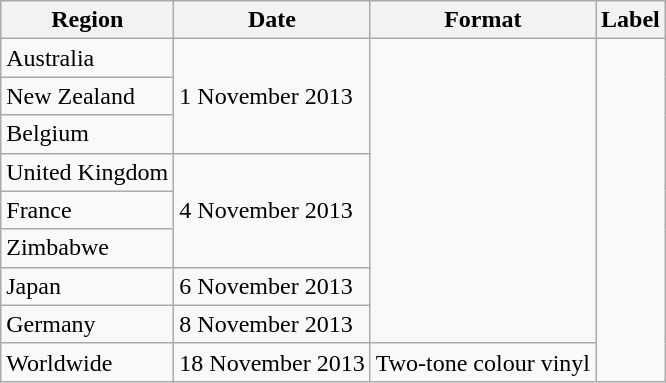<table class="wikitable">
<tr>
<th scope="col">Region</th>
<th scope="col">Date</th>
<th scope="col">Format</th>
<th scope="col">Label</th>
</tr>
<tr>
<td>Australia</td>
<td rowspan="3">1 November 2013</td>
<td rowspan="8"></td>
<td rowspan="9"></td>
</tr>
<tr>
<td>New Zealand</td>
</tr>
<tr>
<td>Belgium</td>
</tr>
<tr>
<td>United Kingdom</td>
<td rowspan="3">4 November 2013</td>
</tr>
<tr>
<td>France</td>
</tr>
<tr>
<td>Zimbabwe</td>
</tr>
<tr>
<td>Japan</td>
<td>6 November 2013</td>
</tr>
<tr>
<td>Germany</td>
<td>8 November 2013</td>
</tr>
<tr>
<td>Worldwide</td>
<td>18 November 2013</td>
<td>Two-tone colour vinyl</td>
</tr>
</table>
